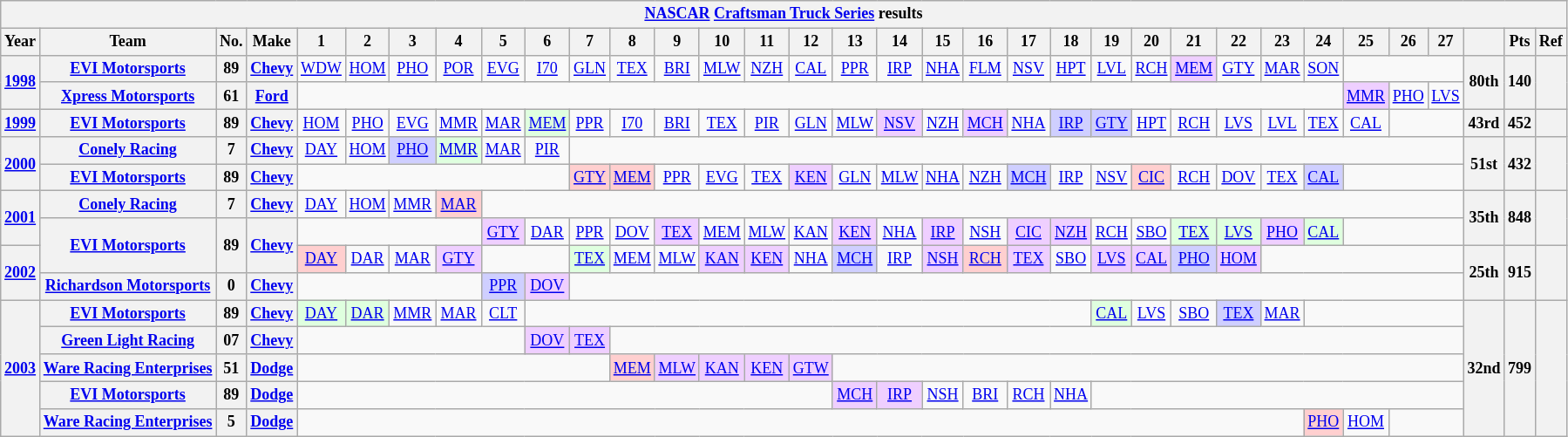<table class="wikitable" style="text-align:center; font-size:75%">
<tr>
<th colspan=45><a href='#'>NASCAR</a> <a href='#'>Craftsman Truck Series</a> results</th>
</tr>
<tr>
<th>Year</th>
<th>Team</th>
<th>No.</th>
<th>Make</th>
<th>1</th>
<th>2</th>
<th>3</th>
<th>4</th>
<th>5</th>
<th>6</th>
<th>7</th>
<th>8</th>
<th>9</th>
<th>10</th>
<th>11</th>
<th>12</th>
<th>13</th>
<th>14</th>
<th>15</th>
<th>16</th>
<th>17</th>
<th>18</th>
<th>19</th>
<th>20</th>
<th>21</th>
<th>22</th>
<th>23</th>
<th>24</th>
<th>25</th>
<th>26</th>
<th>27</th>
<th></th>
<th>Pts</th>
<th>Ref</th>
</tr>
<tr>
<th rowspan=2><a href='#'>1998</a></th>
<th><a href='#'>EVI Motorsports</a></th>
<th>89</th>
<th><a href='#'>Chevy</a></th>
<td><a href='#'>WDW</a></td>
<td><a href='#'>HOM</a></td>
<td><a href='#'>PHO</a></td>
<td><a href='#'>POR</a></td>
<td><a href='#'>EVG</a></td>
<td><a href='#'>I70</a></td>
<td><a href='#'>GLN</a></td>
<td><a href='#'>TEX</a></td>
<td><a href='#'>BRI</a></td>
<td><a href='#'>MLW</a></td>
<td><a href='#'>NZH</a></td>
<td><a href='#'>CAL</a></td>
<td><a href='#'>PPR</a></td>
<td><a href='#'>IRP</a></td>
<td><a href='#'>NHA</a></td>
<td><a href='#'>FLM</a></td>
<td><a href='#'>NSV</a></td>
<td><a href='#'>HPT</a></td>
<td><a href='#'>LVL</a></td>
<td><a href='#'>RCH</a></td>
<td style="background:#EFCFFF;"><a href='#'>MEM</a><br></td>
<td><a href='#'>GTY</a></td>
<td><a href='#'>MAR</a></td>
<td><a href='#'>SON</a></td>
<td colspan=3></td>
<th rowspan=2>80th</th>
<th rowspan=2>140</th>
<th rowspan=2></th>
</tr>
<tr>
<th><a href='#'>Xpress Motorsports</a></th>
<th>61</th>
<th><a href='#'>Ford</a></th>
<td colspan=24></td>
<td style="background:#EFCFFF;"><a href='#'>MMR</a><br></td>
<td><a href='#'>PHO</a></td>
<td><a href='#'>LVS</a></td>
</tr>
<tr>
<th><a href='#'>1999</a></th>
<th><a href='#'>EVI Motorsports</a></th>
<th>89</th>
<th><a href='#'>Chevy</a></th>
<td><a href='#'>HOM</a></td>
<td><a href='#'>PHO</a></td>
<td><a href='#'>EVG</a></td>
<td><a href='#'>MMR</a></td>
<td><a href='#'>MAR</a></td>
<td style="background:#DFFFDF;"><a href='#'>MEM</a><br></td>
<td><a href='#'>PPR</a></td>
<td><a href='#'>I70</a></td>
<td><a href='#'>BRI</a></td>
<td><a href='#'>TEX</a></td>
<td><a href='#'>PIR</a></td>
<td><a href='#'>GLN</a></td>
<td><a href='#'>MLW</a></td>
<td style="background:#EFCFFF;"><a href='#'>NSV</a><br></td>
<td><a href='#'>NZH</a></td>
<td style="background:#EFCFFF;"><a href='#'>MCH</a><br></td>
<td><a href='#'>NHA</a></td>
<td style="background:#CFCFFF;"><a href='#'>IRP</a><br></td>
<td style="background:#CFCFFF;"><a href='#'>GTY</a><br></td>
<td><a href='#'>HPT</a></td>
<td><a href='#'>RCH</a></td>
<td><a href='#'>LVS</a></td>
<td><a href='#'>LVL</a></td>
<td><a href='#'>TEX</a></td>
<td><a href='#'>CAL</a></td>
<td colspan=2></td>
<th>43rd</th>
<th>452</th>
<th></th>
</tr>
<tr>
<th rowspan=2><a href='#'>2000</a></th>
<th><a href='#'>Conely Racing</a></th>
<th>7</th>
<th><a href='#'>Chevy</a></th>
<td><a href='#'>DAY</a></td>
<td><a href='#'>HOM</a></td>
<td style="background:#CFCFFF;"><a href='#'>PHO</a><br></td>
<td style="background:#DFFFDF;"><a href='#'>MMR</a><br></td>
<td><a href='#'>MAR</a></td>
<td><a href='#'>PIR</a></td>
<td colspan=21></td>
<th rowspan=2>51st</th>
<th rowspan=2>432</th>
<th rowspan=2></th>
</tr>
<tr>
<th><a href='#'>EVI Motorsports</a></th>
<th>89</th>
<th><a href='#'>Chevy</a></th>
<td colspan=6></td>
<td style="background:#FFCFCF;"><a href='#'>GTY</a><br></td>
<td style="background:#FFCFCF;"><a href='#'>MEM</a><br></td>
<td><a href='#'>PPR</a></td>
<td><a href='#'>EVG</a></td>
<td><a href='#'>TEX</a></td>
<td style="background:#EFCFFF;"><a href='#'>KEN</a><br></td>
<td><a href='#'>GLN</a></td>
<td><a href='#'>MLW</a></td>
<td><a href='#'>NHA</a></td>
<td><a href='#'>NZH</a></td>
<td style="background:#CFCFFF;"><a href='#'>MCH</a><br></td>
<td><a href='#'>IRP</a></td>
<td><a href='#'>NSV</a></td>
<td style="background:#FFCFCF;"><a href='#'>CIC</a><br></td>
<td><a href='#'>RCH</a></td>
<td><a href='#'>DOV</a></td>
<td><a href='#'>TEX</a></td>
<td style="background:#CFCFFF;"><a href='#'>CAL</a><br></td>
<td colspan=3></td>
</tr>
<tr>
<th rowspan=2><a href='#'>2001</a></th>
<th><a href='#'>Conely Racing</a></th>
<th>7</th>
<th><a href='#'>Chevy</a></th>
<td><a href='#'>DAY</a></td>
<td><a href='#'>HOM</a></td>
<td><a href='#'>MMR</a></td>
<td style="background:#FFCFCF;"><a href='#'>MAR</a><br></td>
<td colspan=23></td>
<th rowspan=2>35th</th>
<th rowspan=2>848</th>
<th rowspan=2></th>
</tr>
<tr>
<th rowspan=2><a href='#'>EVI Motorsports</a></th>
<th rowspan=2>89</th>
<th rowspan=2><a href='#'>Chevy</a></th>
<td colspan=4></td>
<td style="background:#EFCFFF;"><a href='#'>GTY</a><br></td>
<td><a href='#'>DAR</a></td>
<td><a href='#'>PPR</a></td>
<td><a href='#'>DOV</a></td>
<td style="background:#EFCFFF;"><a href='#'>TEX</a><br></td>
<td><a href='#'>MEM</a></td>
<td><a href='#'>MLW</a></td>
<td><a href='#'>KAN</a></td>
<td style="background:#EFCFFF;"><a href='#'>KEN</a><br></td>
<td><a href='#'>NHA</a></td>
<td style="background:#EFCFFF;"><a href='#'>IRP</a><br></td>
<td><a href='#'>NSH</a></td>
<td style="background:#EFCFFF;"><a href='#'>CIC</a><br></td>
<td style="background:#EFCFFF;"><a href='#'>NZH</a><br></td>
<td><a href='#'>RCH</a></td>
<td><a href='#'>SBO</a></td>
<td style="background:#DFFFDF;"><a href='#'>TEX</a><br></td>
<td style="background:#DFFFDF;"><a href='#'>LVS</a><br></td>
<td style="background:#EFCFFF;"><a href='#'>PHO</a><br></td>
<td style="background:#DFFFDF;"><a href='#'>CAL</a><br></td>
<td colspan=3></td>
</tr>
<tr>
<th rowspan=2><a href='#'>2002</a></th>
<td style="background:#FFCFCF;"><a href='#'>DAY</a><br></td>
<td><a href='#'>DAR</a></td>
<td><a href='#'>MAR</a></td>
<td style="background:#EFCFFF;"><a href='#'>GTY</a><br></td>
<td colspan=2></td>
<td style="background:#DFFFDF;"><a href='#'>TEX</a><br></td>
<td><a href='#'>MEM</a></td>
<td><a href='#'>MLW</a></td>
<td style="background:#EFCFFF;"><a href='#'>KAN</a><br></td>
<td style="background:#EFCFFF;"><a href='#'>KEN</a><br></td>
<td><a href='#'>NHA</a></td>
<td style="background:#CFCFFF;"><a href='#'>MCH</a><br></td>
<td><a href='#'>IRP</a></td>
<td style="background:#EFCFFF;"><a href='#'>NSH</a><br></td>
<td style="background:#FFCFCF;"><a href='#'>RCH</a><br></td>
<td style="background:#EFCFFF;"><a href='#'>TEX</a><br></td>
<td><a href='#'>SBO</a></td>
<td style="background:#EFCFFF;"><a href='#'>LVS</a><br></td>
<td style="background:#EFCFFF;"><a href='#'>CAL</a><br></td>
<td style="background:#CFCFFF;"><a href='#'>PHO</a><br></td>
<td style="background:#EFCFFF;"><a href='#'>HOM</a><br></td>
<td colspan=5></td>
<th rowspan=2>25th</th>
<th rowspan=2>915</th>
<th rowspan=2></th>
</tr>
<tr>
<th><a href='#'>Richardson Motorsports</a></th>
<th>0</th>
<th><a href='#'>Chevy</a></th>
<td colspan=4></td>
<td style="background:#CFCFFF;"><a href='#'>PPR</a><br></td>
<td style="background:#EFCFFF;"><a href='#'>DOV</a><br></td>
<td colspan=21></td>
</tr>
<tr>
<th rowspan=5><a href='#'>2003</a></th>
<th><a href='#'>EVI Motorsports</a></th>
<th>89</th>
<th><a href='#'>Chevy</a></th>
<td style="background:#DFFFDF;"><a href='#'>DAY</a><br></td>
<td style="background:#DFFFDF;"><a href='#'>DAR</a><br></td>
<td><a href='#'>MMR</a></td>
<td><a href='#'>MAR</a></td>
<td><a href='#'>CLT</a></td>
<td colspan=13></td>
<td style="background:#DFFFDF;"><a href='#'>CAL</a><br></td>
<td><a href='#'>LVS</a></td>
<td><a href='#'>SBO</a></td>
<td style="background:#CFCFFF;"><a href='#'>TEX</a><br></td>
<td><a href='#'>MAR</a></td>
<td colspan=4></td>
<th rowspan=5>32nd</th>
<th rowspan=5>799</th>
<th rowspan=5></th>
</tr>
<tr>
<th><a href='#'>Green Light Racing</a></th>
<th>07</th>
<th><a href='#'>Chevy</a></th>
<td colspan=5></td>
<td style="background:#EFCFFF;"><a href='#'>DOV</a><br></td>
<td style="background:#EFCFFF;"><a href='#'>TEX</a><br></td>
<td colspan=20></td>
</tr>
<tr>
<th><a href='#'>Ware Racing Enterprises</a></th>
<th>51</th>
<th><a href='#'>Dodge</a></th>
<td colspan=7></td>
<td style="background:#FFCFCF;"><a href='#'>MEM</a><br></td>
<td style="background:#EFCFFF;"><a href='#'>MLW</a><br></td>
<td style="background:#EFCFFF;"><a href='#'>KAN</a><br></td>
<td style="background:#EFCFFF;"><a href='#'>KEN</a><br></td>
<td style="background:#EFCFFF;"><a href='#'>GTW</a><br></td>
<td colspan=15></td>
</tr>
<tr>
<th><a href='#'>EVI Motorsports</a></th>
<th>89</th>
<th><a href='#'>Dodge</a></th>
<td colspan=12></td>
<td style="background:#EFCFFF;"><a href='#'>MCH</a><br></td>
<td style="background:#EFCFFF;"><a href='#'>IRP</a><br></td>
<td><a href='#'>NSH</a></td>
<td><a href='#'>BRI</a></td>
<td><a href='#'>RCH</a></td>
<td><a href='#'>NHA</a></td>
<td colspan=9></td>
</tr>
<tr>
<th><a href='#'>Ware Racing Enterprises</a></th>
<th>5</th>
<th><a href='#'>Dodge</a></th>
<td colspan=23></td>
<td style="background:#FFCFCF;"><a href='#'>PHO</a><br></td>
<td><a href='#'>HOM</a></td>
<td colspan=2></td>
</tr>
</table>
